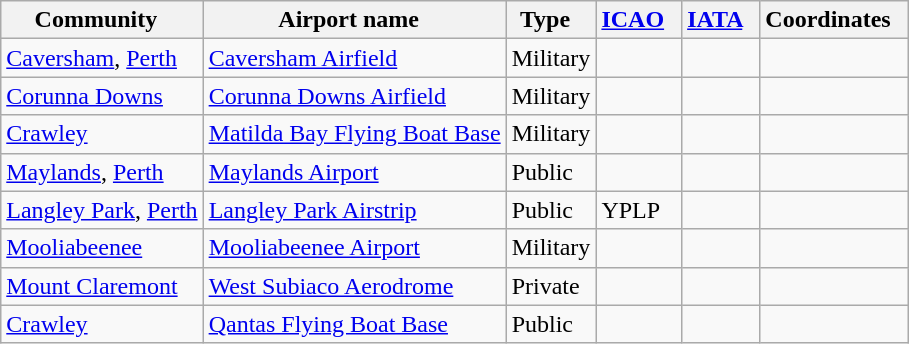<table class="wikitable sortable" style="width:auto;">
<tr>
<th width="*"><strong>Community</strong>  </th>
<th width="*"><strong>Airport name</strong>  </th>
<th width="*"><strong>Type</strong>  </th>
<th width="*"><strong><a href='#'>ICAO</a></strong>  </th>
<th width="*"><strong><a href='#'>IATA</a></strong>  </th>
<th width="*"><strong>Coordinates</strong>  </th>
</tr>
<tr>
<td><a href='#'>Caversham</a>, <a href='#'>Perth</a></td>
<td><a href='#'>Caversham Airfield</a></td>
<td>Military</td>
<td></td>
<td></td>
<td></td>
</tr>
<tr>
<td><a href='#'>Corunna Downs</a></td>
<td><a href='#'>Corunna Downs Airfield</a></td>
<td>Military</td>
<td></td>
<td></td>
<td></td>
</tr>
<tr>
<td><a href='#'>Crawley</a></td>
<td><a href='#'>Matilda Bay Flying Boat Base</a></td>
<td>Military</td>
<td></td>
<td></td>
<td></td>
</tr>
<tr>
<td><a href='#'>Maylands</a>, <a href='#'>Perth</a></td>
<td><a href='#'>Maylands Airport</a></td>
<td>Public</td>
<td></td>
<td></td>
<td></td>
</tr>
<tr>
<td><a href='#'>Langley Park</a>, <a href='#'>Perth</a></td>
<td><a href='#'>Langley Park Airstrip</a></td>
<td>Public</td>
<td>YPLP</td>
<td></td>
<td></td>
</tr>
<tr>
<td><a href='#'>Mooliabeenee</a></td>
<td><a href='#'>Mooliabeenee Airport</a></td>
<td>Military</td>
<td></td>
<td></td>
<td></td>
</tr>
<tr>
<td><a href='#'>Mount Claremont</a></td>
<td><a href='#'>West Subiaco Aerodrome</a></td>
<td>Private</td>
<td></td>
<td></td>
<td></td>
</tr>
<tr>
<td><a href='#'>Crawley</a></td>
<td><a href='#'>Qantas Flying Boat Base</a></td>
<td>Public</td>
<td></td>
<td></td>
<td></td>
</tr>
</table>
